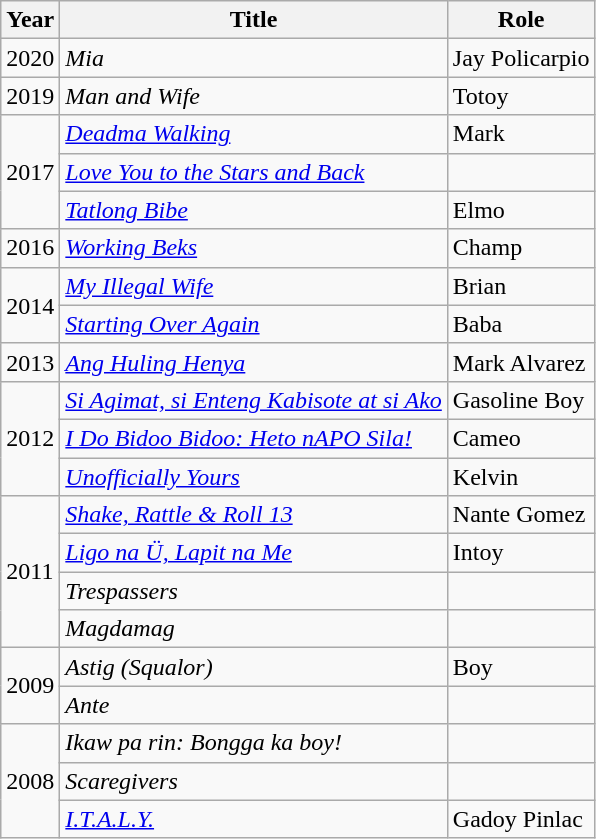<table class="wikitable">
<tr>
<th>Year</th>
<th>Title</th>
<th>Role</th>
</tr>
<tr>
<td>2020</td>
<td><em>Mia</em></td>
<td>Jay Policarpio</td>
</tr>
<tr>
<td>2019</td>
<td><em>Man and Wife</em></td>
<td>Totoy</td>
</tr>
<tr>
<td rowspan="3">2017</td>
<td><em><a href='#'>Deadma Walking</a></em></td>
<td>Mark</td>
</tr>
<tr>
<td><em><a href='#'>Love You to the Stars and Back</a></em></td>
<td></td>
</tr>
<tr>
<td><em><a href='#'>Tatlong Bibe</a></em></td>
<td>Elmo</td>
</tr>
<tr>
<td>2016</td>
<td><em><a href='#'>Working Beks</a></em></td>
<td>Champ</td>
</tr>
<tr>
<td rowspan=2>2014</td>
<td><em><a href='#'>My Illegal Wife</a></em></td>
<td>Brian</td>
</tr>
<tr>
<td><em><a href='#'>Starting Over Again</a></em></td>
<td>Baba</td>
</tr>
<tr>
<td>2013</td>
<td><em><a href='#'>Ang Huling Henya</a></em></td>
<td>Mark Alvarez</td>
</tr>
<tr>
<td rowspan=3>2012</td>
<td><em><a href='#'>Si Agimat, si Enteng Kabisote at si Ako</a></em></td>
<td>Gasoline Boy</td>
</tr>
<tr>
<td><em><a href='#'>I Do Bidoo Bidoo: Heto nAPO Sila!</a></em></td>
<td>Cameo</td>
</tr>
<tr>
<td><em><a href='#'>Unofficially Yours</a></em></td>
<td>Kelvin</td>
</tr>
<tr>
<td rowspan=4>2011</td>
<td><em><a href='#'>Shake, Rattle & Roll 13</a></em></td>
<td>Nante Gomez</td>
</tr>
<tr>
<td><em><a href='#'>Ligo na Ü, Lapit na Me</a></em></td>
<td>Intoy</td>
</tr>
<tr>
<td><em>Trespassers</em></td>
<td></td>
</tr>
<tr>
<td><em>Magdamag</em></td>
<td></td>
</tr>
<tr>
<td rowspan=2>2009</td>
<td><em>Astig (Squalor)</em></td>
<td>Boy</td>
</tr>
<tr>
<td><em>Ante</em></td>
<td></td>
</tr>
<tr>
<td rowspan=3>2008</td>
<td><em>Ikaw pa rin: Bongga ka boy!</em></td>
<td></td>
</tr>
<tr>
<td><em>Scaregivers</em></td>
<td></td>
</tr>
<tr>
<td><em><a href='#'>I.T.A.L.Y.</a></em></td>
<td>Gadoy Pinlac</td>
</tr>
</table>
